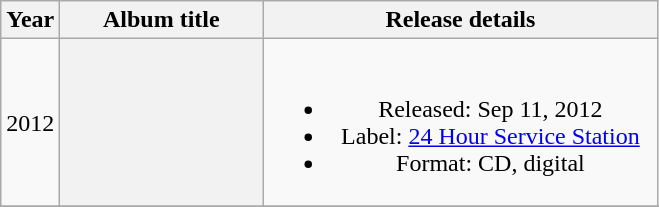<table class="wikitable plainrowheaders" style="text-align:center;">
<tr>
<th>Year</th>
<th scope="col" rowspan="1" style="width:8em;">Album title</th>
<th scope="col" rowspan="1" style="width:16em;">Release details</th>
</tr>
<tr>
<td>2012</td>
<th></th>
<td><br><ul><li>Released: Sep 11, 2012</li><li>Label: <a href='#'>24 Hour Service Station</a></li><li>Format: CD, digital</li></ul></td>
</tr>
<tr>
</tr>
</table>
